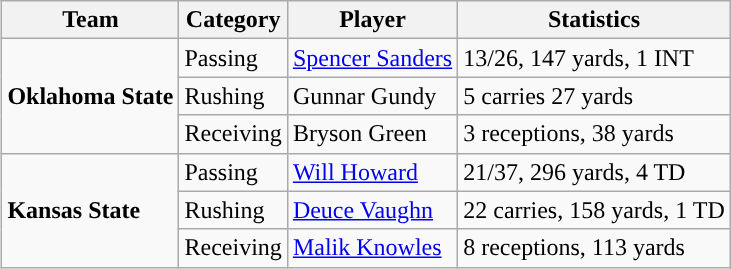<table class="wikitable" style="float: right;">
<tr>
<th>Team</th>
<th>Category</th>
<th>Player</th>
<th>Statistics</th>
</tr>
<tr>
<td rowspan=3><strong>Oklahoma State</strong></td>
<td>Passing</td>
<td><a href='#'>Spencer Sanders</a></td>
<td>13/26, 147 yards, 1 INT</td>
</tr>
<tr>
<td>Rushing</td>
<td>Gunnar Gundy</td>
<td>5 carries 27 yards</td>
</tr>
<tr>
<td>Receiving</td>
<td>Bryson Green</td>
<td>3 receptions, 38 yards</td>
</tr>
<tr>
<td rowspan=3><strong>Kansas State</strong></td>
<td>Passing</td>
<td><a href='#'>Will Howard</a></td>
<td>21/37, 296 yards, 4 TD</td>
</tr>
<tr>
<td>Rushing</td>
<td><a href='#'>Deuce Vaughn</a></td>
<td>22 carries, 158 yards, 1 TD</td>
</tr>
<tr>
<td>Receiving</td>
<td><a href='#'>Malik Knowles</a></td>
<td>8 receptions, 113 yards</td>
</tr>
</table>
